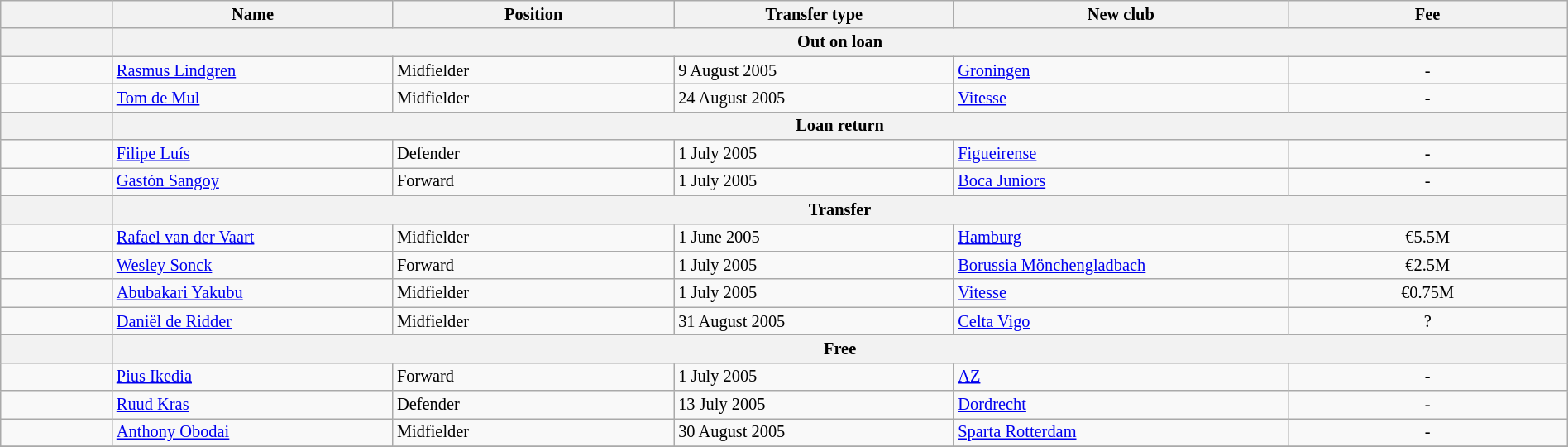<table class="wikitable" style="width:100%; font-size:85%;">
<tr>
<th width="2%"></th>
<th width="5%">Name</th>
<th width="5%">Position</th>
<th width="5%">Transfer type</th>
<th width="5%">New club</th>
<th width="5%">Fee</th>
</tr>
<tr>
<th></th>
<th colspan="5" align="center">Out on loan</th>
</tr>
<tr>
<td align=center></td>
<td align=left> <a href='#'>Rasmus Lindgren</a></td>
<td align=left>Midfielder</td>
<td align=left>9 August 2005</td>
<td align=left> <a href='#'>Groningen</a></td>
<td align=center>-</td>
</tr>
<tr>
<td align=center></td>
<td align=left> <a href='#'>Tom de Mul</a></td>
<td align=left>Midfielder</td>
<td align=left>24 August 2005</td>
<td align=left> <a href='#'>Vitesse</a></td>
<td align=center>-</td>
</tr>
<tr>
<th></th>
<th colspan="5" align="center">Loan return</th>
</tr>
<tr>
<td align=center></td>
<td align=left> <a href='#'>Filipe Luís</a></td>
<td align=left>Defender</td>
<td align=left>1 July 2005</td>
<td align=left> <a href='#'>Figueirense</a></td>
<td align=center>-</td>
</tr>
<tr>
<td align=center></td>
<td align=left> <a href='#'>Gastón Sangoy</a></td>
<td align=left>Forward</td>
<td align=left>1 July 2005</td>
<td align=left> <a href='#'>Boca Juniors</a></td>
<td align=center>-</td>
</tr>
<tr>
<th></th>
<th colspan="5" align="center">Transfer</th>
</tr>
<tr>
<td align=center></td>
<td align=left> <a href='#'>Rafael van der Vaart</a></td>
<td align=left>Midfielder</td>
<td align=left>1 June 2005</td>
<td align=left> <a href='#'>Hamburg</a></td>
<td align=center>€5.5M</td>
</tr>
<tr>
<td align=center></td>
<td align=left> <a href='#'>Wesley Sonck</a></td>
<td align=left>Forward</td>
<td align=left>1 July 2005</td>
<td align=left> <a href='#'>Borussia Mönchengladbach</a></td>
<td align=center>€2.5M</td>
</tr>
<tr>
<td align=center></td>
<td align=left> <a href='#'>Abubakari Yakubu</a></td>
<td align=left>Midfielder</td>
<td align=left>1 July 2005</td>
<td align=left> <a href='#'>Vitesse</a></td>
<td align=center>€0.75M</td>
</tr>
<tr>
<td align=center></td>
<td align=left> <a href='#'>Daniël de Ridder</a></td>
<td align=left>Midfielder</td>
<td align=left>31 August 2005</td>
<td align=left> <a href='#'>Celta Vigo</a></td>
<td align=center>?</td>
</tr>
<tr>
<th></th>
<th colspan="5" align="center">Free</th>
</tr>
<tr>
<td align=center></td>
<td align=left> <a href='#'>Pius Ikedia</a></td>
<td align=left>Forward</td>
<td align=left>1 July 2005</td>
<td align=left> <a href='#'>AZ</a></td>
<td align=center>-</td>
</tr>
<tr>
<td align=center></td>
<td align=left> <a href='#'>Ruud Kras</a></td>
<td align=left>Defender</td>
<td align=left>13 July 2005</td>
<td align=left> <a href='#'>Dordrecht</a></td>
<td align=center>-</td>
</tr>
<tr>
<td align=center></td>
<td align=left> <a href='#'>Anthony Obodai</a></td>
<td align=left>Midfielder</td>
<td align=left>30 August 2005</td>
<td align=left> <a href='#'>Sparta Rotterdam</a></td>
<td align=center>-</td>
</tr>
<tr>
</tr>
</table>
